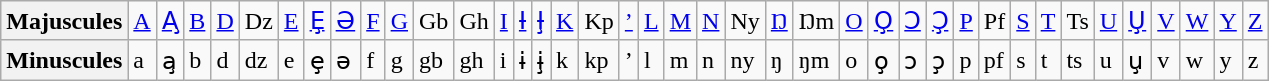<table class="wikitable">
<tr>
<th>Majuscules</th>
<td><a href='#'>A</a></td>
<td><a href='#'>A̧</a></td>
<td><a href='#'>B</a></td>
<td><a href='#'>D</a></td>
<td>Dz</td>
<td><a href='#'>E</a></td>
<td><a href='#'>Ȩ</a></td>
<td><a href='#'>Ə</a></td>
<td><a href='#'>F</a></td>
<td><a href='#'>G</a></td>
<td>Gb</td>
<td>Gh</td>
<td><a href='#'>I</a></td>
<td><a href='#'>Ɨ</a></td>
<td><a href='#'>Ɨ̧</a></td>
<td><a href='#'>K</a></td>
<td>Kp</td>
<td><a href='#'>’</a></td>
<td><a href='#'>L</a></td>
<td><a href='#'>M</a></td>
<td><a href='#'>N</a></td>
<td>Ny</td>
<td><a href='#'>Ŋ</a></td>
<td>Ŋm</td>
<td><a href='#'>O</a></td>
<td><a href='#'>O̧</a></td>
<td><a href='#'>Ɔ</a></td>
<td><a href='#'>Ɔ̧</a></td>
<td><a href='#'>P</a></td>
<td>Pf</td>
<td><a href='#'>S</a></td>
<td><a href='#'>T</a></td>
<td>Ts</td>
<td><a href='#'>U</a></td>
<td><a href='#'>U̧</a></td>
<td><a href='#'>V</a></td>
<td><a href='#'>W</a></td>
<td><a href='#'>Y</a></td>
<td><a href='#'>Z</a></td>
</tr>
<tr>
<th>Minuscules</th>
<td>a</td>
<td>a̧</td>
<td>b</td>
<td>d</td>
<td>dz</td>
<td>e</td>
<td>ȩ</td>
<td>ə</td>
<td>f</td>
<td>g</td>
<td>gb</td>
<td>gh</td>
<td>i</td>
<td>ɨ</td>
<td>ɨ̧</td>
<td>k</td>
<td>kp</td>
<td>’</td>
<td>l</td>
<td>m</td>
<td>n</td>
<td>ny</td>
<td>ŋ</td>
<td>ŋm</td>
<td>o</td>
<td>o̧</td>
<td>ɔ</td>
<td>ɔ̧</td>
<td>p</td>
<td>pf</td>
<td>s</td>
<td>t</td>
<td>ts</td>
<td>u</td>
<td>u̧</td>
<td>v</td>
<td>w</td>
<td>y</td>
<td>z</td>
</tr>
</table>
